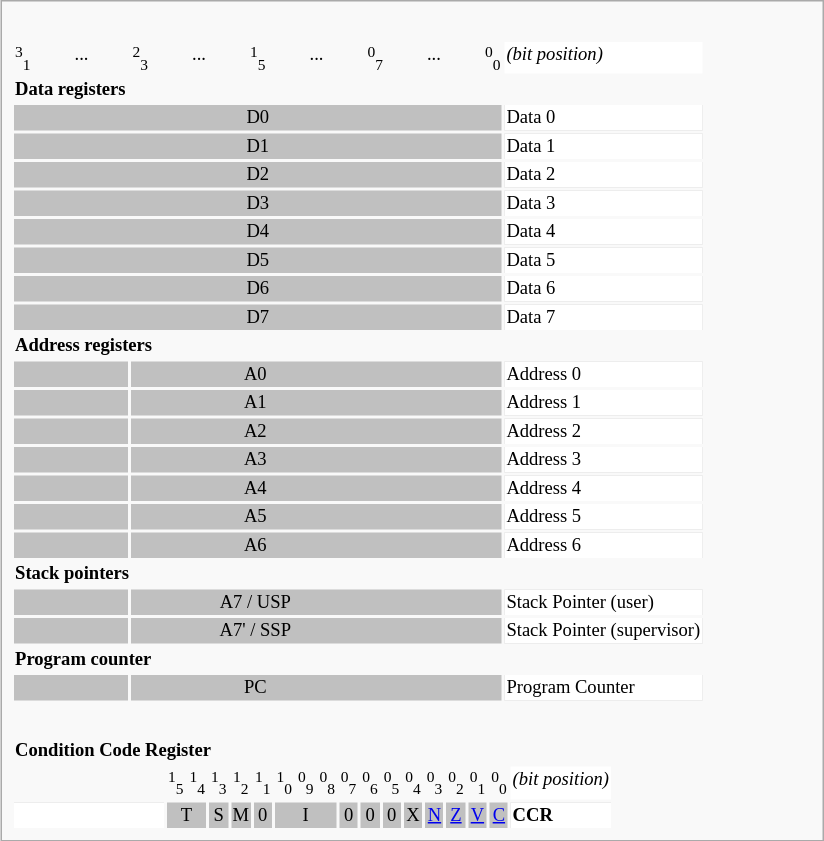<table class="infobox" style="font-size:88%;width:39em;">
<tr>
</tr>
<tr>
<td><br><table style="font-size:88%;">
<tr>
<td style="width:10px; text-align:left"><sup>3</sup><sub>1</sub></td>
<td style="width:60px; text-align:center">...</td>
<td style="width:10px; text-align:right"><sup>2</sup><sub>3</sub></td>
<td style="width:60px; text-align:center">...</td>
<td style="width:10px; text-align:center"><sup>1</sup><sub>5</sub></td>
<td style="width:60px; text-align:center">...</td>
<td style="width:10px; text-align:center"><sup>0</sup><sub>7</sub></td>
<td style="width:60px; text-align:center">...</td>
<td style="width:10px; text-align:center"><sup>0</sup><sub>0</sub></td>
<td style="width:auto; background:white; color:black"><em>(bit position)</em></td>
</tr>
<tr>
<td colspan="10"><strong>Data registers</strong></td>
</tr>
<tr style="background:silver;color:black">
<td style="text-align:center;" colspan="9">D0</td>
<td style="background:white; color:black">Data 0</td>
</tr>
<tr style="background:silver;color:black">
<td style="text-align:center;" colspan="9">D1</td>
<td style="background:white; color:black">Data 1</td>
</tr>
<tr style="background:silver;color:black">
<td style="text-align:center;" colspan="9">D2</td>
<td style="background:white; color:black">Data 2</td>
</tr>
<tr style="background:silver;color:black">
<td style="text-align:center;" colspan="9">D3</td>
<td style="background:white; color:black">Data 3</td>
</tr>
<tr style="background:silver;color:black">
<td style="text-align:center;" colspan="9">D4</td>
<td style="background:white; color:black">Data 4</td>
</tr>
<tr style="background:silver;color:black">
<td style="text-align:center;" colspan="9">D5</td>
<td style="background:white; color:black">Data 5</td>
</tr>
<tr style="background:silver;color:black">
<td style="text-align:center;" colspan="9">D6</td>
<td style="background:white; color:black">Data 6</td>
</tr>
<tr style="background:silver;color:black">
<td style="text-align:center;" colspan="9">D7</td>
<td style="background:white; color:black">Data 7</td>
</tr>
<tr>
<td colspan="10"><strong>Address registers</strong></td>
</tr>
<tr style="background:silver;color:black">
<td style="text-align:center" colspan="2"> </td>
<td style="text-align:center;padding-right:18%" colspan="7">A0</td>
<td style="background:white; color:black">Address 0</td>
</tr>
<tr style="background:silver;color:black">
<td style="text-align:center" colspan="2"> </td>
<td style="text-align:center;padding-right:18%" colspan="7">A1</td>
<td style="background:white; color:black">Address 1</td>
</tr>
<tr style="background:silver;color:black">
<td style="text-align:center" colspan="2"> </td>
<td style="text-align:center;padding-right:18%" colspan="7">A2</td>
<td style="background:white; color:black">Address 2</td>
</tr>
<tr style="background:silver;color:black">
<td style="text-align:center" colspan="2"> </td>
<td style="text-align:center;padding-right:18%" colspan="7">A3</td>
<td style="background:white; color:black">Address 3</td>
</tr>
<tr style="background:silver;color:black">
<td style="text-align:center" colspan="2"> </td>
<td style="text-align:center;padding-right:18%" colspan="7">A4</td>
<td style="background:white; color:black">Address 4</td>
</tr>
<tr style="background:silver;color:black">
<td style="text-align:center" colspan="2"> </td>
<td style="text-align:center;padding-right:18%" colspan="7">A5</td>
<td style="background:white; color:black">Address 5</td>
</tr>
<tr style="background:silver;color:black">
<td style="text-align:center" colspan="2"> </td>
<td style="text-align:center;padding-right:18%" colspan="7">A6</td>
<td style="background:white; color:black">Address 6</td>
</tr>
<tr>
<td colspan="10"><strong>Stack pointers</strong></td>
</tr>
<tr style="background:silver;color:black">
<td style="text-align:center" colspan="2"> </td>
<td style="text-align:center;padding-right:18%" colspan="7">A7 / USP</td>
<td style="background:white; color:black;">Stack Pointer (user)</td>
</tr>
<tr style="background:silver;color:black">
<td style="text-align:center" colspan="2"> </td>
<td style="text-align:center;padding-right:18%" colspan="7">A7' / SSP</td>
<td style="background:white; color:black;">Stack Pointer (supervisor)</td>
</tr>
<tr>
<td colspan="10"><strong>Program counter</strong></td>
</tr>
<tr style="background:silver;color:black">
<td style="text-align:center" colspan="2"> </td>
<td style="text-align:center;padding-right:18%" colspan="7">PC</td>
<td style="background:white; color:black;">Program Counter</td>
</tr>
</table>
</td>
</tr>
<tr>
<td><br><table style="font-size:88%;">
<tr>
<td colspan="17"><strong>Condition Code Register</strong></td>
</tr>
<tr>
<td style="width:98px; text-align:center"> </td>
<td style="width:10px; text-align:center"><sup>1</sup><sub>5</sub></td>
<td style="width:10px; text-align:center"><sup>1</sup><sub>4</sub></td>
<td style="width:10px; text-align:center"><sup>1</sup><sub>3</sub></td>
<td style="width:10px; text-align:center"><sup>1</sup><sub>2</sub></td>
<td style="width:10px; text-align:center"><sup>1</sup><sub>1</sub></td>
<td style="width:10px; text-align:center"><sup>1</sup><sub>0</sub></td>
<td style="width:10px; text-align:center"><sup>0</sup><sub>9</sub></td>
<td style="width:10px; text-align:center"><sup>0</sup><sub>8</sub></td>
<td style="width:10px; text-align:center"><sup>0</sup><sub>7</sub></td>
<td style="width:10px; text-align:center"><sup>0</sup><sub>6</sub></td>
<td style="width:10px; text-align:center"><sup>0</sup><sub>5</sub></td>
<td style="width:10px; text-align:center"><sup>0</sup><sub>4</sub></td>
<td style="width:10px; text-align:center"><sup>0</sup><sub>3</sub></td>
<td style="width:10px; text-align:center"><sup>0</sup><sub>2</sub></td>
<td style="width:10px; text-align:center"><sup>0</sup><sub>1</sub></td>
<td style="width:10px; text-align:center"><sup>0</sup><sub>0</sub></td>
<td style="width:auto; background:white; color:black"><em>(bit position)</em></td>
</tr>
<tr style="background:silver;color:black">
<td style="background:white;"> </td>
<td style="text-align:center" colspan="2">T</td>
<td style="text-align:center">S</td>
<td style="text-align:center">M</td>
<td style="text-align:center">0</td>
<td style="text-align:center" colspan="3">I</td>
<td style="text-align:center">0</td>
<td style="text-align:center">0</td>
<td style="text-align:center">0</td>
<td style="text-align:center">X</td>
<td style="text-align:center"><a href='#'>N</a></td>
<td style="text-align:center"><a href='#'>Z</a></td>
<td style="text-align:center"><a href='#'>V</a></td>
<td style="text-align:center"><a href='#'>C</a></td>
<td style="background:white; color:black"><strong>CCR</strong></td>
</tr>
</table>
</td>
</tr>
</table>
